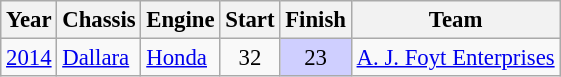<table class="wikitable" style="font-size: 95%;">
<tr>
<th>Year</th>
<th>Chassis</th>
<th>Engine</th>
<th>Start</th>
<th>Finish</th>
<th>Team</th>
</tr>
<tr>
<td><a href='#'>2014</a></td>
<td><a href='#'>Dallara</a></td>
<td><a href='#'>Honda</a></td>
<td align=center>32</td>
<td align=center style="background:#CFCFFF;">23</td>
<td><a href='#'>A. J. Foyt Enterprises</a></td>
</tr>
</table>
